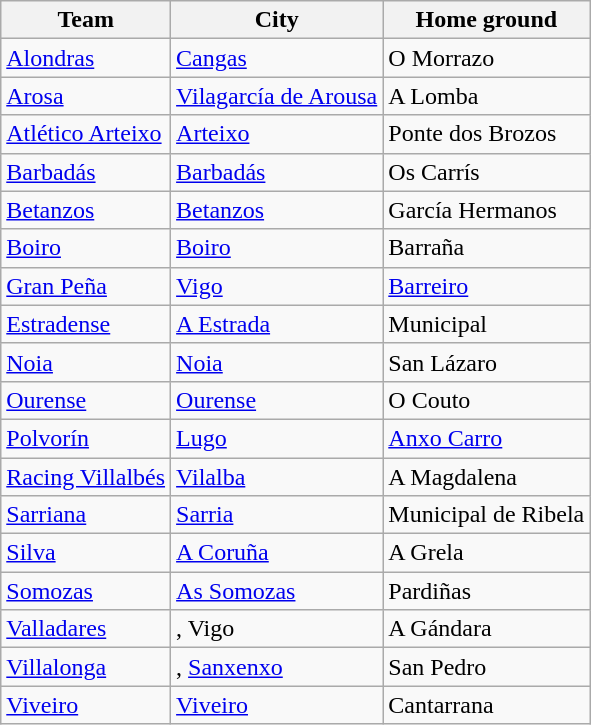<table class="wikitable sortable">
<tr>
<th>Team</th>
<th>City</th>
<th>Home ground</th>
</tr>
<tr>
<td><a href='#'>Alondras</a></td>
<td><a href='#'>Cangas</a></td>
<td>O Morrazo</td>
</tr>
<tr>
<td><a href='#'>Arosa</a></td>
<td><a href='#'>Vilagarcía de Arousa</a></td>
<td>A Lomba</td>
</tr>
<tr>
<td><a href='#'>Atlético Arteixo</a></td>
<td><a href='#'>Arteixo</a></td>
<td>Ponte dos Brozos</td>
</tr>
<tr>
<td><a href='#'>Barbadás</a></td>
<td><a href='#'>Barbadás</a></td>
<td>Os Carrís</td>
</tr>
<tr>
<td><a href='#'>Betanzos</a></td>
<td><a href='#'>Betanzos</a></td>
<td>García Hermanos</td>
</tr>
<tr>
<td><a href='#'>Boiro</a></td>
<td><a href='#'>Boiro</a></td>
<td>Barraña</td>
</tr>
<tr>
<td><a href='#'>Gran Peña</a></td>
<td><a href='#'>Vigo</a></td>
<td><a href='#'>Barreiro</a></td>
</tr>
<tr>
<td><a href='#'>Estradense</a></td>
<td><a href='#'>A Estrada</a></td>
<td>Municipal</td>
</tr>
<tr>
<td><a href='#'>Noia</a></td>
<td><a href='#'>Noia</a></td>
<td>San Lázaro</td>
</tr>
<tr>
<td><a href='#'>Ourense</a></td>
<td><a href='#'>Ourense</a></td>
<td>O Couto</td>
</tr>
<tr>
<td><a href='#'>Polvorín</a></td>
<td><a href='#'>Lugo</a></td>
<td><a href='#'>Anxo Carro</a></td>
</tr>
<tr>
<td><a href='#'>Racing Villalbés</a></td>
<td><a href='#'>Vilalba</a></td>
<td>A Magdalena</td>
</tr>
<tr>
<td><a href='#'>Sarriana</a></td>
<td><a href='#'>Sarria</a></td>
<td>Municipal de Ribela</td>
</tr>
<tr>
<td><a href='#'>Silva</a></td>
<td><a href='#'>A Coruña</a></td>
<td>A Grela</td>
</tr>
<tr>
<td><a href='#'>Somozas</a></td>
<td><a href='#'>As Somozas</a></td>
<td>Pardiñas</td>
</tr>
<tr>
<td><a href='#'>Valladares</a></td>
<td>, Vigo</td>
<td>A Gándara</td>
</tr>
<tr>
<td><a href='#'>Villalonga</a></td>
<td>, <a href='#'>Sanxenxo</a></td>
<td>San Pedro</td>
</tr>
<tr>
<td><a href='#'>Viveiro</a></td>
<td><a href='#'>Viveiro</a></td>
<td>Cantarrana</td>
</tr>
</table>
